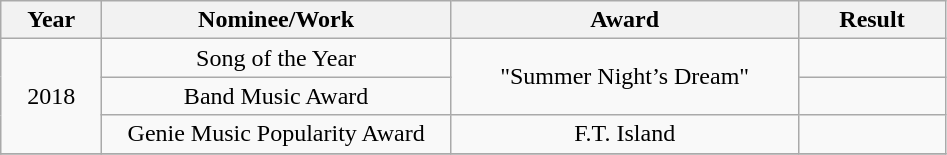<table class="wikitable" style="text-align:center">
<tr>
<th width="60">Year</th>
<th width="225">Nominee/Work</th>
<th width="225">Award</th>
<th width="90">Result</th>
</tr>
<tr>
<td rowspan=3>2018</td>
<td>Song of the Year</td>
<td rowspan=2>"Summer Night’s Dream"</td>
<td></td>
</tr>
<tr>
<td>Band Music Award</td>
<td></td>
</tr>
<tr>
<td>Genie Music Popularity Award</td>
<td>F.T. Island</td>
<td></td>
</tr>
<tr>
</tr>
</table>
